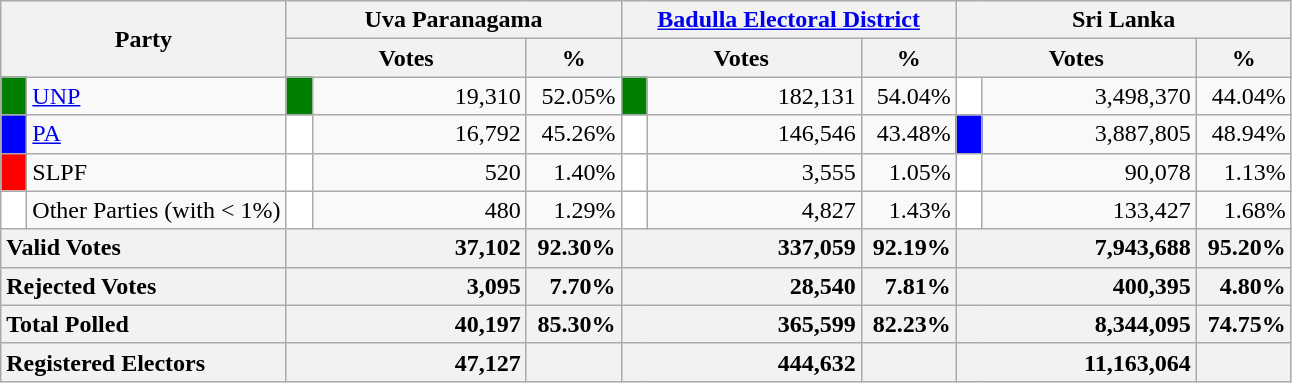<table class="wikitable">
<tr>
<th colspan="2" width="144px"rowspan="2">Party</th>
<th colspan="3" width="216px">Uva Paranagama</th>
<th colspan="3" width="216px"><a href='#'>Badulla Electoral District</a></th>
<th colspan="3" width="216px">Sri Lanka</th>
</tr>
<tr>
<th colspan="2" width="144px">Votes</th>
<th>%</th>
<th colspan="2" width="144px">Votes</th>
<th>%</th>
<th colspan="2" width="144px">Votes</th>
<th>%</th>
</tr>
<tr>
<td style="background-color:green;" width="10px"></td>
<td style="text-align:left;"><a href='#'>UNP</a></td>
<td style="background-color:green;" width="10px"></td>
<td style="text-align:right;">19,310</td>
<td style="text-align:right;">52.05%</td>
<td style="background-color:green;" width="10px"></td>
<td style="text-align:right;">182,131</td>
<td style="text-align:right;">54.04%</td>
<td style="background-color:white;" width="10px"></td>
<td style="text-align:right;">3,498,370</td>
<td style="text-align:right;">44.04%</td>
</tr>
<tr>
<td style="background-color:blue;" width="10px"></td>
<td style="text-align:left;"><a href='#'>PA</a></td>
<td style="background-color:white;" width="10px"></td>
<td style="text-align:right;">16,792</td>
<td style="text-align:right;">45.26%</td>
<td style="background-color:white;" width="10px"></td>
<td style="text-align:right;">146,546</td>
<td style="text-align:right;">43.48%</td>
<td style="background-color:blue;" width="10px"></td>
<td style="text-align:right;">3,887,805</td>
<td style="text-align:right;">48.94%</td>
</tr>
<tr>
<td style="background-color:red;" width="10px"></td>
<td style="text-align:left;">SLPF</td>
<td style="background-color:white;" width="10px"></td>
<td style="text-align:right;">520</td>
<td style="text-align:right;">1.40%</td>
<td style="background-color:white;" width="10px"></td>
<td style="text-align:right;">3,555</td>
<td style="text-align:right;">1.05%</td>
<td style="background-color:white;" width="10px"></td>
<td style="text-align:right;">90,078</td>
<td style="text-align:right;">1.13%</td>
</tr>
<tr>
<td style="background-color:white;" width="10px"></td>
<td style="text-align:left;">Other Parties (with < 1%)</td>
<td style="background-color:white;" width="10px"></td>
<td style="text-align:right;">480</td>
<td style="text-align:right;">1.29%</td>
<td style="background-color:white;" width="10px"></td>
<td style="text-align:right;">4,827</td>
<td style="text-align:right;">1.43%</td>
<td style="background-color:white;" width="10px"></td>
<td style="text-align:right;">133,427</td>
<td style="text-align:right;">1.68%</td>
</tr>
<tr>
<th colspan="2" width="144px"style="text-align:left;">Valid Votes</th>
<th style="text-align:right;"colspan="2" width="144px">37,102</th>
<th style="text-align:right;">92.30%</th>
<th style="text-align:right;"colspan="2" width="144px">337,059</th>
<th style="text-align:right;">92.19%</th>
<th style="text-align:right;"colspan="2" width="144px">7,943,688</th>
<th style="text-align:right;">95.20%</th>
</tr>
<tr>
<th colspan="2" width="144px"style="text-align:left;">Rejected Votes</th>
<th style="text-align:right;"colspan="2" width="144px">3,095</th>
<th style="text-align:right;">7.70%</th>
<th style="text-align:right;"colspan="2" width="144px">28,540</th>
<th style="text-align:right;">7.81%</th>
<th style="text-align:right;"colspan="2" width="144px">400,395</th>
<th style="text-align:right;">4.80%</th>
</tr>
<tr>
<th colspan="2" width="144px"style="text-align:left;">Total Polled</th>
<th style="text-align:right;"colspan="2" width="144px">40,197</th>
<th style="text-align:right;">85.30%</th>
<th style="text-align:right;"colspan="2" width="144px">365,599</th>
<th style="text-align:right;">82.23%</th>
<th style="text-align:right;"colspan="2" width="144px">8,344,095</th>
<th style="text-align:right;">74.75%</th>
</tr>
<tr>
<th colspan="2" width="144px"style="text-align:left;">Registered Electors</th>
<th style="text-align:right;"colspan="2" width="144px">47,127</th>
<th></th>
<th style="text-align:right;"colspan="2" width="144px">444,632</th>
<th></th>
<th style="text-align:right;"colspan="2" width="144px">11,163,064</th>
<th></th>
</tr>
</table>
